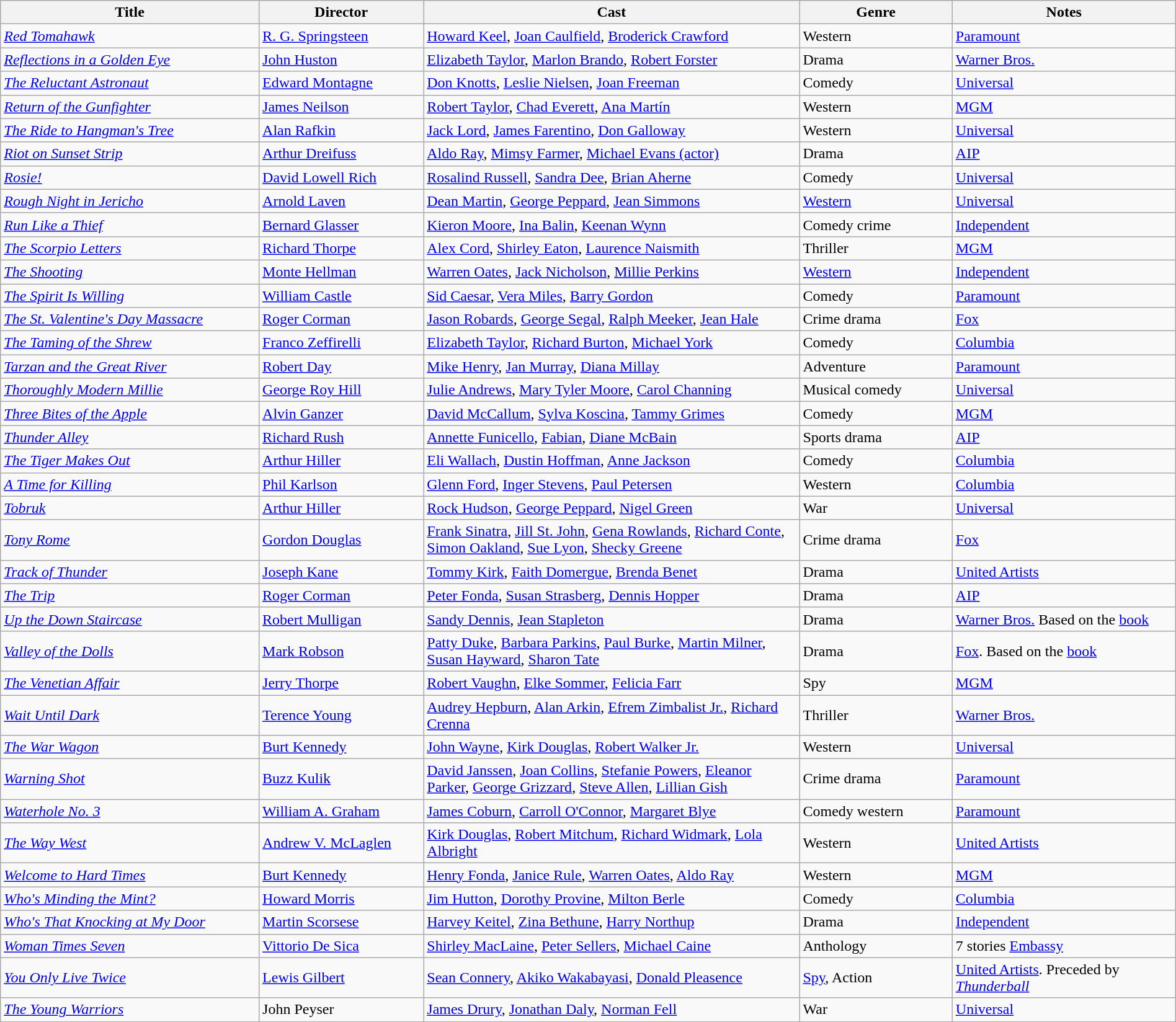<table class="wikitable" style="width:100%;">
<tr>
<th style="width:22%;">Title</th>
<th style="width:14%;">Director</th>
<th style="width:32%;">Cast</th>
<th style="width:13%;">Genre</th>
<th style="width:19%;">Notes</th>
</tr>
<tr>
<td><em><a href='#'>Red Tomahawk</a></em></td>
<td><a href='#'>R. G. Springsteen</a></td>
<td><a href='#'>Howard Keel</a>, <a href='#'>Joan Caulfield</a>, <a href='#'>Broderick Crawford</a></td>
<td>Western</td>
<td><a href='#'>Paramount</a></td>
</tr>
<tr>
<td><em><a href='#'>Reflections in a Golden Eye</a></em></td>
<td><a href='#'>John Huston</a></td>
<td><a href='#'>Elizabeth Taylor</a>, <a href='#'>Marlon Brando</a>, <a href='#'>Robert Forster</a></td>
<td>Drama</td>
<td><a href='#'>Warner Bros.</a></td>
</tr>
<tr>
<td><em><a href='#'>The Reluctant Astronaut</a></em></td>
<td><a href='#'>Edward Montagne</a></td>
<td><a href='#'>Don Knotts</a>, <a href='#'>Leslie Nielsen</a>, <a href='#'>Joan Freeman</a></td>
<td>Comedy</td>
<td><a href='#'>Universal</a></td>
</tr>
<tr>
<td><em><a href='#'>Return of the Gunfighter</a></em></td>
<td><a href='#'>James Neilson</a></td>
<td><a href='#'>Robert Taylor</a>, <a href='#'>Chad Everett</a>, <a href='#'>Ana Martín</a></td>
<td>Western</td>
<td><a href='#'>MGM</a></td>
</tr>
<tr>
<td><em><a href='#'>The Ride to Hangman's Tree </a></em></td>
<td><a href='#'>Alan Rafkin</a></td>
<td><a href='#'>Jack Lord</a>, <a href='#'>James Farentino</a>, <a href='#'>Don Galloway</a></td>
<td>Western</td>
<td><a href='#'>Universal</a></td>
</tr>
<tr>
<td><em><a href='#'>Riot on Sunset Strip</a></em></td>
<td><a href='#'>Arthur Dreifuss</a></td>
<td><a href='#'>Aldo Ray</a>, <a href='#'>Mimsy Farmer</a>, <a href='#'>Michael Evans (actor)</a></td>
<td>Drama</td>
<td><a href='#'>AIP</a></td>
</tr>
<tr>
<td><em><a href='#'>Rosie!</a></em></td>
<td><a href='#'>David Lowell Rich</a></td>
<td><a href='#'>Rosalind Russell</a>, <a href='#'>Sandra Dee</a>, <a href='#'>Brian Aherne</a></td>
<td>Comedy</td>
<td><a href='#'>Universal</a></td>
</tr>
<tr>
<td><em><a href='#'>Rough Night in Jericho</a></em></td>
<td><a href='#'>Arnold Laven</a></td>
<td><a href='#'>Dean Martin</a>, <a href='#'>George Peppard</a>, <a href='#'>Jean Simmons</a></td>
<td><a href='#'>Western</a></td>
<td><a href='#'>Universal</a></td>
</tr>
<tr>
<td><em><a href='#'>Run Like a Thief</a></em></td>
<td><a href='#'>Bernard Glasser</a></td>
<td><a href='#'>Kieron Moore</a>, <a href='#'>Ina Balin</a>, <a href='#'>Keenan Wynn</a></td>
<td>Comedy crime</td>
<td><a href='#'>Independent</a></td>
</tr>
<tr>
<td><em><a href='#'>The Scorpio Letters</a></em></td>
<td><a href='#'>Richard Thorpe</a></td>
<td><a href='#'>Alex Cord</a>, <a href='#'>Shirley Eaton</a>, <a href='#'>Laurence Naismith</a></td>
<td>Thriller</td>
<td><a href='#'>MGM</a></td>
</tr>
<tr>
<td><em><a href='#'>The Shooting</a></em></td>
<td><a href='#'>Monte Hellman</a></td>
<td><a href='#'>Warren Oates</a>, <a href='#'>Jack Nicholson</a>, <a href='#'>Millie Perkins</a></td>
<td><a href='#'>Western</a></td>
<td><a href='#'>Independent</a></td>
</tr>
<tr>
<td><em><a href='#'>The Spirit Is Willing</a></em></td>
<td><a href='#'>William Castle</a></td>
<td><a href='#'>Sid Caesar</a>, <a href='#'>Vera Miles</a>, <a href='#'>Barry Gordon</a></td>
<td>Comedy</td>
<td><a href='#'>Paramount</a></td>
</tr>
<tr>
<td><em><a href='#'>The St. Valentine's Day Massacre</a></em></td>
<td><a href='#'>Roger Corman</a></td>
<td><a href='#'>Jason Robards</a>, <a href='#'>George Segal</a>, <a href='#'>Ralph Meeker</a>, <a href='#'>Jean Hale</a></td>
<td>Crime drama</td>
<td><a href='#'>Fox</a></td>
</tr>
<tr>
<td><em><a href='#'>The Taming of the Shrew</a></em></td>
<td><a href='#'>Franco Zeffirelli</a></td>
<td><a href='#'>Elizabeth Taylor</a>, <a href='#'>Richard Burton</a>, <a href='#'>Michael York</a></td>
<td>Comedy</td>
<td><a href='#'>Columbia</a></td>
</tr>
<tr>
<td><em><a href='#'>Tarzan and the Great River</a></em></td>
<td><a href='#'>Robert Day</a></td>
<td><a href='#'>Mike Henry</a>, <a href='#'>Jan Murray</a>, <a href='#'>Diana Millay</a></td>
<td>Adventure</td>
<td><a href='#'>Paramount</a></td>
</tr>
<tr>
<td><em><a href='#'>Thoroughly Modern Millie</a></em></td>
<td><a href='#'>George Roy Hill</a></td>
<td><a href='#'>Julie Andrews</a>, <a href='#'>Mary Tyler Moore</a>, <a href='#'>Carol Channing</a></td>
<td>Musical comedy</td>
<td><a href='#'>Universal</a></td>
</tr>
<tr>
<td><em><a href='#'>Three Bites of the Apple</a></em></td>
<td><a href='#'>Alvin Ganzer</a></td>
<td><a href='#'>David McCallum</a>, <a href='#'>Sylva Koscina</a>, <a href='#'>Tammy Grimes</a></td>
<td>Comedy</td>
<td><a href='#'>MGM</a></td>
</tr>
<tr>
<td><em><a href='#'>Thunder Alley</a></em></td>
<td><a href='#'>Richard Rush</a></td>
<td><a href='#'>Annette Funicello</a>, <a href='#'>Fabian</a>, <a href='#'>Diane McBain</a></td>
<td>Sports drama</td>
<td><a href='#'>AIP</a></td>
</tr>
<tr>
<td><em><a href='#'>The Tiger Makes Out</a></em></td>
<td><a href='#'>Arthur Hiller</a></td>
<td><a href='#'>Eli Wallach</a>, <a href='#'>Dustin Hoffman</a>, <a href='#'>Anne Jackson</a></td>
<td>Comedy</td>
<td><a href='#'>Columbia</a></td>
</tr>
<tr>
<td><em><a href='#'>A Time for Killing</a></em></td>
<td><a href='#'>Phil Karlson</a></td>
<td><a href='#'>Glenn Ford</a>, <a href='#'>Inger Stevens</a>, <a href='#'>Paul Petersen</a></td>
<td>Western</td>
<td><a href='#'>Columbia</a></td>
</tr>
<tr>
<td><em><a href='#'>Tobruk</a></em></td>
<td><a href='#'>Arthur Hiller</a></td>
<td><a href='#'>Rock Hudson</a>, <a href='#'>George Peppard</a>, <a href='#'>Nigel Green</a></td>
<td>War</td>
<td><a href='#'>Universal</a></td>
</tr>
<tr>
<td><em><a href='#'>Tony Rome</a></em></td>
<td><a href='#'>Gordon Douglas</a></td>
<td><a href='#'>Frank Sinatra</a>, <a href='#'>Jill St. John</a>, <a href='#'>Gena Rowlands</a>, <a href='#'>Richard Conte</a>, <a href='#'>Simon Oakland</a>, <a href='#'>Sue Lyon</a>, <a href='#'>Shecky Greene</a></td>
<td>Crime drama</td>
<td><a href='#'>Fox</a></td>
</tr>
<tr>
<td><em><a href='#'>Track of Thunder</a></em></td>
<td><a href='#'>Joseph Kane</a></td>
<td><a href='#'>Tommy Kirk</a>, <a href='#'>Faith Domergue</a>, <a href='#'>Brenda Benet</a></td>
<td>Drama</td>
<td><a href='#'>United Artists</a></td>
</tr>
<tr>
<td><em><a href='#'>The Trip</a></em></td>
<td><a href='#'>Roger Corman</a></td>
<td><a href='#'>Peter Fonda</a>, <a href='#'>Susan Strasberg</a>, <a href='#'>Dennis Hopper</a></td>
<td>Drama</td>
<td><a href='#'>AIP</a></td>
</tr>
<tr>
<td><em><a href='#'>Up the Down Staircase</a></em></td>
<td><a href='#'>Robert Mulligan</a></td>
<td><a href='#'>Sandy Dennis</a>, <a href='#'>Jean Stapleton</a></td>
<td>Drama</td>
<td><a href='#'>Warner Bros.</a> Based on the <a href='#'>book</a></td>
</tr>
<tr>
<td><em><a href='#'>Valley of the Dolls</a></em></td>
<td><a href='#'>Mark Robson</a></td>
<td><a href='#'>Patty Duke</a>, <a href='#'>Barbara Parkins</a>, <a href='#'>Paul Burke</a>, <a href='#'>Martin Milner</a>, <a href='#'>Susan Hayward</a>, <a href='#'>Sharon Tate</a></td>
<td>Drama</td>
<td><a href='#'>Fox</a>. Based on the <a href='#'>book</a></td>
</tr>
<tr>
<td><em><a href='#'>The Venetian Affair</a></em></td>
<td><a href='#'>Jerry Thorpe</a></td>
<td><a href='#'>Robert Vaughn</a>, <a href='#'>Elke Sommer</a>, <a href='#'>Felicia Farr</a></td>
<td>Spy</td>
<td><a href='#'>MGM</a></td>
</tr>
<tr>
<td><em><a href='#'>Wait Until Dark</a></em></td>
<td><a href='#'>Terence Young</a></td>
<td><a href='#'>Audrey Hepburn</a>, <a href='#'>Alan Arkin</a>, <a href='#'>Efrem Zimbalist Jr.</a>, <a href='#'>Richard Crenna</a></td>
<td>Thriller</td>
<td><a href='#'>Warner Bros.</a></td>
</tr>
<tr>
<td><em><a href='#'>The War Wagon</a></em></td>
<td><a href='#'>Burt Kennedy</a></td>
<td><a href='#'>John Wayne</a>, <a href='#'>Kirk Douglas</a>, <a href='#'>Robert Walker Jr.</a></td>
<td>Western</td>
<td><a href='#'>Universal</a></td>
</tr>
<tr>
<td><em><a href='#'>Warning Shot</a></em></td>
<td><a href='#'>Buzz Kulik</a></td>
<td><a href='#'>David Janssen</a>, <a href='#'>Joan Collins</a>, <a href='#'>Stefanie Powers</a>, <a href='#'>Eleanor Parker</a>, <a href='#'>George Grizzard</a>, <a href='#'>Steve Allen</a>, <a href='#'>Lillian Gish</a></td>
<td>Crime drama</td>
<td><a href='#'>Paramount</a></td>
</tr>
<tr>
<td><em><a href='#'>Waterhole No. 3</a></em></td>
<td><a href='#'>William A. Graham</a></td>
<td><a href='#'>James Coburn</a>, <a href='#'>Carroll O'Connor</a>, <a href='#'>Margaret Blye</a></td>
<td>Comedy western</td>
<td><a href='#'>Paramount</a></td>
</tr>
<tr>
<td><em><a href='#'>The Way West</a></em></td>
<td><a href='#'>Andrew V. McLaglen</a></td>
<td><a href='#'>Kirk Douglas</a>, <a href='#'>Robert Mitchum</a>, <a href='#'>Richard Widmark</a>, <a href='#'>Lola Albright</a></td>
<td>Western</td>
<td><a href='#'>United Artists</a></td>
</tr>
<tr>
<td><em><a href='#'>Welcome to Hard Times</a></em></td>
<td><a href='#'>Burt Kennedy</a></td>
<td><a href='#'>Henry Fonda</a>, <a href='#'>Janice Rule</a>, <a href='#'>Warren Oates</a>, <a href='#'>Aldo Ray</a></td>
<td>Western</td>
<td><a href='#'>MGM</a></td>
</tr>
<tr>
<td><em><a href='#'>Who's Minding the Mint?</a></em></td>
<td><a href='#'>Howard Morris</a></td>
<td><a href='#'>Jim Hutton</a>, <a href='#'>Dorothy Provine</a>, <a href='#'>Milton Berle</a></td>
<td>Comedy</td>
<td><a href='#'>Columbia</a></td>
</tr>
<tr>
<td><em><a href='#'>Who's That Knocking at My Door</a></em></td>
<td><a href='#'>Martin Scorsese</a></td>
<td><a href='#'>Harvey Keitel</a>, <a href='#'>Zina Bethune</a>, <a href='#'>Harry Northup</a></td>
<td>Drama</td>
<td><a href='#'>Independent</a></td>
</tr>
<tr>
<td><em><a href='#'>Woman Times Seven</a></em></td>
<td><a href='#'>Vittorio De Sica</a></td>
<td><a href='#'>Shirley MacLaine</a>, <a href='#'>Peter Sellers</a>, <a href='#'>Michael Caine</a></td>
<td>Anthology</td>
<td>7 stories <a href='#'>Embassy</a></td>
</tr>
<tr>
<td><em><a href='#'>You Only Live Twice</a></em></td>
<td><a href='#'>Lewis Gilbert</a></td>
<td><a href='#'>Sean Connery</a>, <a href='#'>Akiko Wakabayasi</a>, <a href='#'>Donald Pleasence</a></td>
<td><a href='#'>Spy</a>, Action</td>
<td><a href='#'>United Artists</a>. Preceded by <em><a href='#'>Thunderball</a></em></td>
</tr>
<tr>
<td><em><a href='#'>The Young Warriors</a></em></td>
<td>John Peyser</td>
<td><a href='#'>James Drury</a>, <a href='#'>Jonathan Daly</a>, <a href='#'>Norman Fell</a></td>
<td>War</td>
<td><a href='#'>Universal</a></td>
</tr>
<tr>
</tr>
</table>
